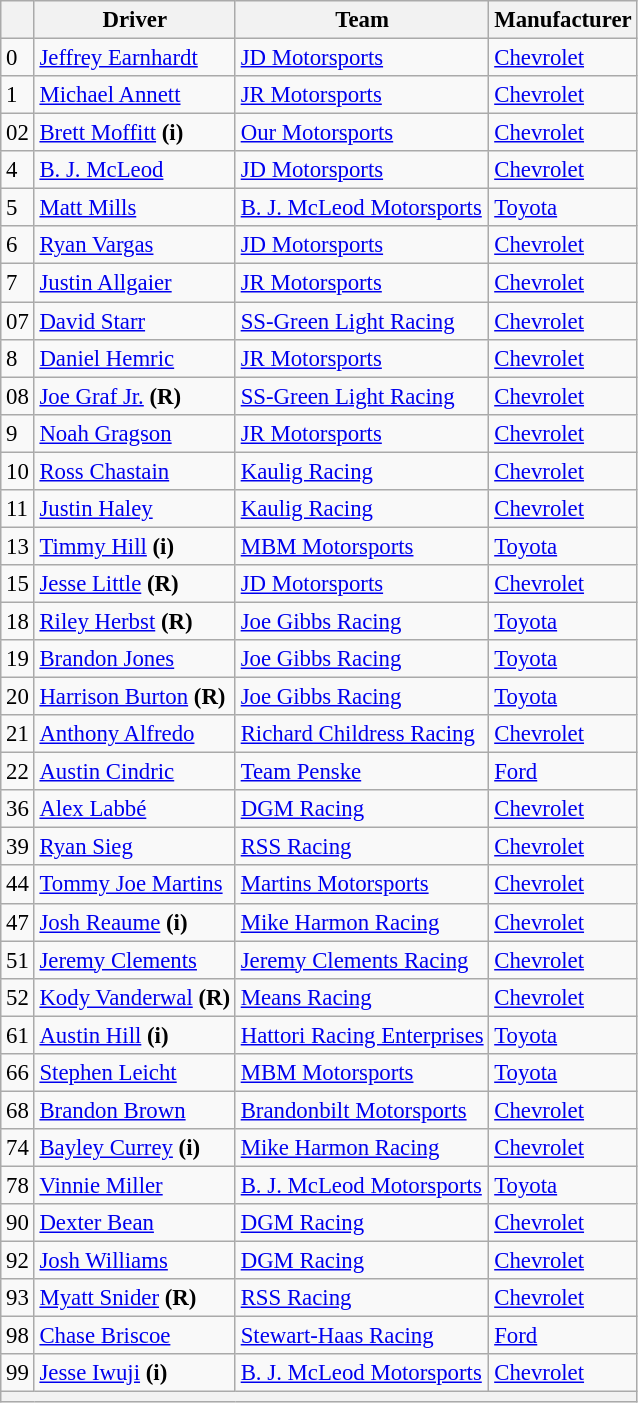<table class="wikitable" style="font-size:95%">
<tr>
<th></th>
<th>Driver</th>
<th>Team</th>
<th>Manufacturer</th>
</tr>
<tr>
<td>0</td>
<td><a href='#'>Jeffrey Earnhardt</a></td>
<td><a href='#'>JD Motorsports</a></td>
<td><a href='#'>Chevrolet</a></td>
</tr>
<tr>
<td>1</td>
<td><a href='#'>Michael Annett</a></td>
<td><a href='#'>JR Motorsports</a></td>
<td><a href='#'>Chevrolet</a></td>
</tr>
<tr>
<td>02</td>
<td><a href='#'>Brett Moffitt</a> <strong>(i)</strong></td>
<td><a href='#'>Our Motorsports</a></td>
<td><a href='#'>Chevrolet</a></td>
</tr>
<tr>
<td>4</td>
<td><a href='#'>B. J. McLeod</a></td>
<td><a href='#'>JD Motorsports</a></td>
<td><a href='#'>Chevrolet</a></td>
</tr>
<tr>
<td>5</td>
<td><a href='#'>Matt Mills</a></td>
<td><a href='#'>B. J. McLeod Motorsports</a></td>
<td><a href='#'>Toyota</a></td>
</tr>
<tr>
<td>6</td>
<td><a href='#'>Ryan Vargas</a></td>
<td><a href='#'>JD Motorsports</a></td>
<td><a href='#'>Chevrolet</a></td>
</tr>
<tr>
<td>7</td>
<td><a href='#'>Justin Allgaier</a></td>
<td><a href='#'>JR Motorsports</a></td>
<td><a href='#'>Chevrolet</a></td>
</tr>
<tr>
<td>07</td>
<td><a href='#'>David Starr</a></td>
<td><a href='#'>SS-Green Light Racing</a></td>
<td><a href='#'>Chevrolet</a></td>
</tr>
<tr>
<td>8</td>
<td><a href='#'>Daniel Hemric</a></td>
<td><a href='#'>JR Motorsports</a></td>
<td><a href='#'>Chevrolet</a></td>
</tr>
<tr>
<td>08</td>
<td><a href='#'>Joe Graf Jr.</a> <strong>(R)</strong></td>
<td><a href='#'>SS-Green Light Racing</a></td>
<td><a href='#'>Chevrolet</a></td>
</tr>
<tr>
<td>9</td>
<td><a href='#'>Noah Gragson</a></td>
<td><a href='#'>JR Motorsports</a></td>
<td><a href='#'>Chevrolet</a></td>
</tr>
<tr>
<td>10</td>
<td><a href='#'>Ross Chastain</a></td>
<td><a href='#'>Kaulig Racing</a></td>
<td><a href='#'>Chevrolet</a></td>
</tr>
<tr>
<td>11</td>
<td><a href='#'>Justin Haley</a></td>
<td><a href='#'>Kaulig Racing</a></td>
<td><a href='#'>Chevrolet</a></td>
</tr>
<tr>
<td>13</td>
<td><a href='#'>Timmy Hill</a> <strong>(i)</strong></td>
<td><a href='#'>MBM Motorsports</a></td>
<td><a href='#'>Toyota</a></td>
</tr>
<tr>
<td>15</td>
<td><a href='#'>Jesse Little</a> <strong>(R)</strong></td>
<td><a href='#'>JD Motorsports</a></td>
<td><a href='#'>Chevrolet</a></td>
</tr>
<tr>
<td>18</td>
<td><a href='#'>Riley Herbst</a> <strong>(R)</strong></td>
<td><a href='#'>Joe Gibbs Racing</a></td>
<td><a href='#'>Toyota</a></td>
</tr>
<tr>
<td>19</td>
<td><a href='#'>Brandon Jones</a></td>
<td><a href='#'>Joe Gibbs Racing</a></td>
<td><a href='#'>Toyota</a></td>
</tr>
<tr>
<td>20</td>
<td><a href='#'>Harrison Burton</a> <strong>(R)</strong></td>
<td><a href='#'>Joe Gibbs Racing</a></td>
<td><a href='#'>Toyota</a></td>
</tr>
<tr>
<td>21</td>
<td><a href='#'>Anthony Alfredo</a></td>
<td><a href='#'>Richard Childress Racing</a></td>
<td><a href='#'>Chevrolet</a></td>
</tr>
<tr>
<td>22</td>
<td><a href='#'>Austin Cindric</a></td>
<td><a href='#'>Team Penske</a></td>
<td><a href='#'>Ford</a></td>
</tr>
<tr>
<td>36</td>
<td><a href='#'>Alex Labbé</a></td>
<td><a href='#'>DGM Racing</a></td>
<td><a href='#'>Chevrolet</a></td>
</tr>
<tr>
<td>39</td>
<td><a href='#'>Ryan Sieg</a></td>
<td><a href='#'>RSS Racing</a></td>
<td><a href='#'>Chevrolet</a></td>
</tr>
<tr>
<td>44</td>
<td><a href='#'>Tommy Joe Martins</a></td>
<td><a href='#'>Martins Motorsports</a></td>
<td><a href='#'>Chevrolet</a></td>
</tr>
<tr>
<td>47</td>
<td><a href='#'>Josh Reaume</a> <strong>(i)</strong></td>
<td><a href='#'>Mike Harmon Racing</a></td>
<td><a href='#'>Chevrolet</a></td>
</tr>
<tr>
<td>51</td>
<td><a href='#'>Jeremy Clements</a></td>
<td><a href='#'>Jeremy Clements Racing</a></td>
<td><a href='#'>Chevrolet</a></td>
</tr>
<tr>
<td>52</td>
<td><a href='#'>Kody Vanderwal</a> <strong>(R)</strong></td>
<td><a href='#'>Means Racing</a></td>
<td><a href='#'>Chevrolet</a></td>
</tr>
<tr>
<td>61</td>
<td><a href='#'>Austin Hill</a> <strong>(i)</strong></td>
<td><a href='#'>Hattori Racing Enterprises</a></td>
<td><a href='#'>Toyota</a></td>
</tr>
<tr>
<td>66</td>
<td><a href='#'>Stephen Leicht</a></td>
<td><a href='#'>MBM Motorsports</a></td>
<td><a href='#'>Toyota</a></td>
</tr>
<tr>
<td>68</td>
<td><a href='#'>Brandon Brown</a></td>
<td><a href='#'>Brandonbilt Motorsports</a></td>
<td><a href='#'>Chevrolet</a></td>
</tr>
<tr>
<td>74</td>
<td><a href='#'>Bayley Currey</a> <strong>(i)</strong></td>
<td><a href='#'>Mike Harmon Racing</a></td>
<td><a href='#'>Chevrolet</a></td>
</tr>
<tr>
<td>78</td>
<td><a href='#'>Vinnie Miller</a></td>
<td><a href='#'>B. J. McLeod Motorsports</a></td>
<td><a href='#'>Toyota</a></td>
</tr>
<tr>
<td>90</td>
<td><a href='#'>Dexter Bean</a></td>
<td><a href='#'>DGM Racing</a></td>
<td><a href='#'>Chevrolet</a></td>
</tr>
<tr>
<td>92</td>
<td><a href='#'>Josh Williams</a></td>
<td><a href='#'>DGM Racing</a></td>
<td><a href='#'>Chevrolet</a></td>
</tr>
<tr>
<td>93</td>
<td><a href='#'>Myatt Snider</a> <strong>(R)</strong></td>
<td><a href='#'>RSS Racing</a></td>
<td><a href='#'>Chevrolet</a></td>
</tr>
<tr>
<td>98</td>
<td><a href='#'>Chase Briscoe</a></td>
<td><a href='#'>Stewart-Haas Racing</a></td>
<td><a href='#'>Ford</a></td>
</tr>
<tr>
<td>99</td>
<td><a href='#'>Jesse Iwuji</a> <strong>(i)</strong></td>
<td><a href='#'>B. J. McLeod Motorsports</a></td>
<td><a href='#'>Chevrolet</a></td>
</tr>
<tr>
<th colspan="6"></th>
</tr>
</table>
